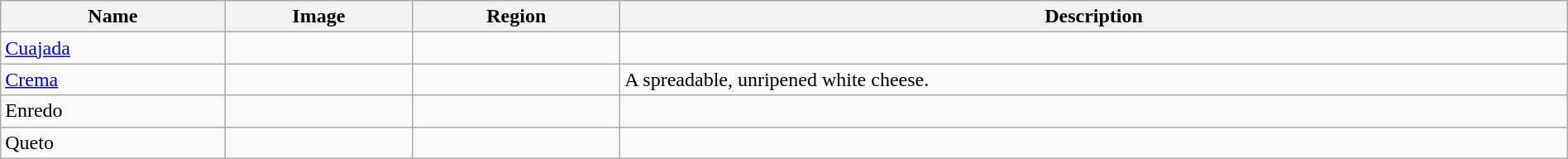<table class="wikitable sortable" style="width:100%">
<tr>
<th>Name</th>
<th class="unsortable">Image</th>
<th>Region</th>
<th>Description</th>
</tr>
<tr>
<td><a href='#'>Cuajada</a></td>
<td></td>
<td></td>
<td></td>
</tr>
<tr>
<td><a href='#'>Crema</a></td>
<td></td>
<td></td>
<td>A spreadable, unripened white cheese.</td>
</tr>
<tr>
<td>Enredo</td>
<td></td>
<td></td>
<td></td>
</tr>
<tr>
<td>Queto</td>
<td></td>
<td></td>
<td></td>
</tr>
</table>
